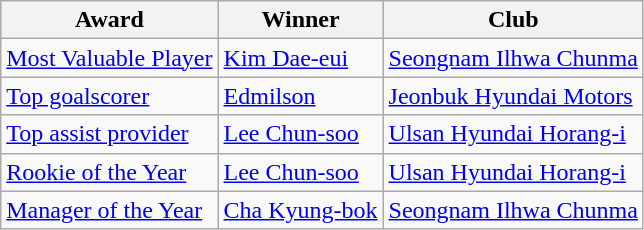<table class="wikitable">
<tr>
<th>Award</th>
<th>Winner</th>
<th>Club</th>
</tr>
<tr>
<td><a href='#'>Most Valuable Player</a></td>
<td> <a href='#'>Kim Dae-eui</a></td>
<td><a href='#'>Seongnam Ilhwa Chunma</a></td>
</tr>
<tr>
<td><a href='#'>Top goalscorer</a></td>
<td> <a href='#'>Edmilson</a></td>
<td><a href='#'>Jeonbuk Hyundai Motors</a></td>
</tr>
<tr>
<td><a href='#'>Top assist provider</a></td>
<td> <a href='#'>Lee Chun-soo</a></td>
<td><a href='#'>Ulsan Hyundai Horang-i</a></td>
</tr>
<tr>
<td><a href='#'>Rookie of the Year</a></td>
<td> <a href='#'>Lee Chun-soo</a></td>
<td><a href='#'>Ulsan Hyundai Horang-i</a></td>
</tr>
<tr>
<td><a href='#'>Manager of the Year</a></td>
<td> <a href='#'>Cha Kyung-bok</a></td>
<td><a href='#'>Seongnam Ilhwa Chunma</a></td>
</tr>
</table>
